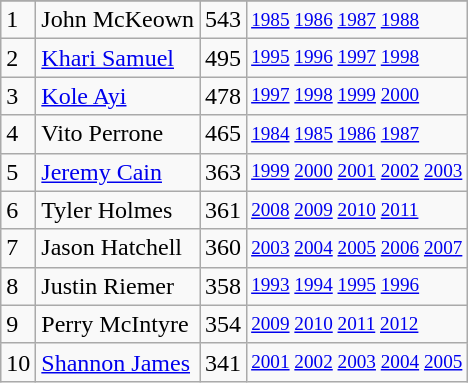<table class="wikitable">
<tr>
</tr>
<tr>
<td>1</td>
<td>John McKeown</td>
<td>543</td>
<td style="font-size:80%;"><a href='#'>1985</a> <a href='#'>1986</a> <a href='#'>1987</a> <a href='#'>1988</a></td>
</tr>
<tr>
<td>2</td>
<td><a href='#'>Khari Samuel</a></td>
<td>495</td>
<td style="font-size:80%;"><a href='#'>1995</a> <a href='#'>1996</a> <a href='#'>1997</a> <a href='#'>1998</a></td>
</tr>
<tr>
<td>3</td>
<td><a href='#'>Kole Ayi</a></td>
<td>478</td>
<td style="font-size:80%;"><a href='#'>1997</a> <a href='#'>1998</a> <a href='#'>1999</a> <a href='#'>2000</a></td>
</tr>
<tr>
<td>4</td>
<td>Vito Perrone</td>
<td>465</td>
<td style="font-size:80%;"><a href='#'>1984</a> <a href='#'>1985</a> <a href='#'>1986</a> <a href='#'>1987</a></td>
</tr>
<tr>
<td>5</td>
<td><a href='#'>Jeremy Cain</a></td>
<td>363</td>
<td style="font-size:80%;"><a href='#'>1999</a> <a href='#'>2000</a> <a href='#'>2001</a> <a href='#'>2002</a> <a href='#'>2003</a></td>
</tr>
<tr>
<td>6</td>
<td>Tyler Holmes</td>
<td>361</td>
<td style="font-size:80%;"><a href='#'>2008</a> <a href='#'>2009</a> <a href='#'>2010</a> <a href='#'>2011</a></td>
</tr>
<tr>
<td>7</td>
<td>Jason Hatchell</td>
<td>360</td>
<td style="font-size:80%;"><a href='#'>2003</a> <a href='#'>2004</a> <a href='#'>2005</a> <a href='#'>2006</a> <a href='#'>2007</a></td>
</tr>
<tr>
<td>8</td>
<td>Justin Riemer</td>
<td>358</td>
<td style="font-size:80%;"><a href='#'>1993</a> <a href='#'>1994</a> <a href='#'>1995</a> <a href='#'>1996</a></td>
</tr>
<tr>
<td>9</td>
<td>Perry McIntyre</td>
<td>354</td>
<td style="font-size:80%;"><a href='#'>2009</a> <a href='#'>2010</a> <a href='#'>2011</a> <a href='#'>2012</a></td>
</tr>
<tr>
<td>10</td>
<td><a href='#'>Shannon James</a></td>
<td>341</td>
<td style="font-size:80%;"><a href='#'>2001</a> <a href='#'>2002</a> <a href='#'>2003</a> <a href='#'>2004</a> <a href='#'>2005</a></td>
</tr>
</table>
